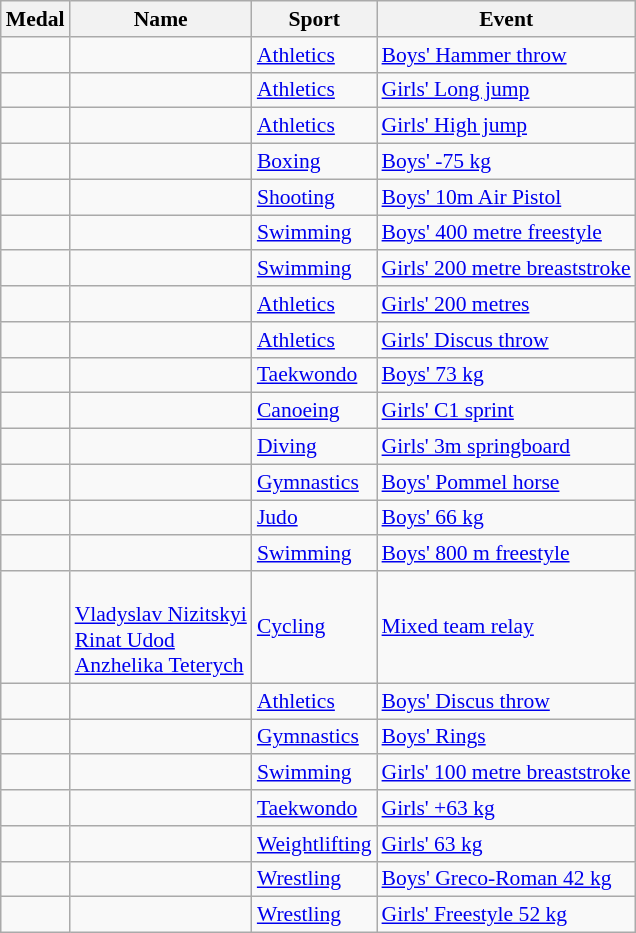<table class="wikitable sortable" style="font-size:90%">
<tr>
<th>Medal</th>
<th>Name</th>
<th>Sport</th>
<th>Event</th>
</tr>
<tr>
<td></td>
<td></td>
<td><a href='#'>Athletics</a></td>
<td><a href='#'>Boys' Hammer throw</a></td>
</tr>
<tr>
<td></td>
<td></td>
<td><a href='#'>Athletics</a></td>
<td><a href='#'>Girls' Long jump</a></td>
</tr>
<tr>
<td></td>
<td></td>
<td><a href='#'>Athletics</a></td>
<td><a href='#'>Girls' High jump</a></td>
</tr>
<tr>
<td></td>
<td></td>
<td><a href='#'>Boxing</a></td>
<td><a href='#'>Boys' -75 kg</a></td>
</tr>
<tr>
<td></td>
<td></td>
<td><a href='#'>Shooting</a></td>
<td><a href='#'>Boys' 10m Air Pistol</a></td>
</tr>
<tr>
<td></td>
<td></td>
<td><a href='#'>Swimming</a></td>
<td><a href='#'>Boys' 400 metre freestyle</a></td>
</tr>
<tr>
<td></td>
<td></td>
<td><a href='#'>Swimming</a></td>
<td><a href='#'>Girls' 200 metre breaststroke</a></td>
</tr>
<tr>
<td></td>
<td></td>
<td><a href='#'>Athletics</a></td>
<td><a href='#'>Girls' 200 metres</a></td>
</tr>
<tr>
<td></td>
<td></td>
<td><a href='#'>Athletics</a></td>
<td><a href='#'>Girls' Discus throw</a></td>
</tr>
<tr>
<td></td>
<td></td>
<td><a href='#'>Taekwondo</a></td>
<td><a href='#'>Boys' 73 kg</a></td>
</tr>
<tr>
<td></td>
<td></td>
<td><a href='#'>Canoeing</a></td>
<td><a href='#'>Girls' C1 sprint</a></td>
</tr>
<tr>
<td></td>
<td></td>
<td><a href='#'>Diving</a></td>
<td><a href='#'>Girls' 3m springboard</a></td>
</tr>
<tr>
<td></td>
<td></td>
<td><a href='#'>Gymnastics</a></td>
<td><a href='#'>Boys' Pommel horse</a></td>
</tr>
<tr>
<td></td>
<td></td>
<td><a href='#'>Judo</a></td>
<td><a href='#'>Boys' 66 kg</a></td>
</tr>
<tr>
<td></td>
<td></td>
<td><a href='#'>Swimming</a></td>
<td><a href='#'>Boys' 800 m freestyle</a></td>
</tr>
<tr>
<td></td>
<td><br><a href='#'>Vladyslav Nizitskyi</a><br><a href='#'>Rinat Udod</a><br><a href='#'>Anzhelika Teterych</a></td>
<td><a href='#'>Cycling</a></td>
<td><a href='#'>Mixed team relay</a></td>
</tr>
<tr>
<td></td>
<td></td>
<td><a href='#'>Athletics</a></td>
<td><a href='#'>Boys' Discus throw</a></td>
</tr>
<tr>
<td></td>
<td></td>
<td><a href='#'>Gymnastics</a></td>
<td><a href='#'>Boys' Rings</a></td>
</tr>
<tr>
<td></td>
<td></td>
<td><a href='#'>Swimming</a></td>
<td><a href='#'>Girls' 100 metre breaststroke</a></td>
</tr>
<tr>
<td></td>
<td></td>
<td><a href='#'>Taekwondo</a></td>
<td><a href='#'>Girls' +63 kg</a></td>
</tr>
<tr>
<td></td>
<td></td>
<td><a href='#'>Weightlifting</a></td>
<td><a href='#'>Girls' 63 kg</a></td>
</tr>
<tr>
<td></td>
<td></td>
<td><a href='#'>Wrestling</a></td>
<td><a href='#'>Boys' Greco-Roman 42 kg</a></td>
</tr>
<tr>
<td></td>
<td></td>
<td><a href='#'>Wrestling</a></td>
<td><a href='#'>Girls' Freestyle 52 kg</a></td>
</tr>
</table>
